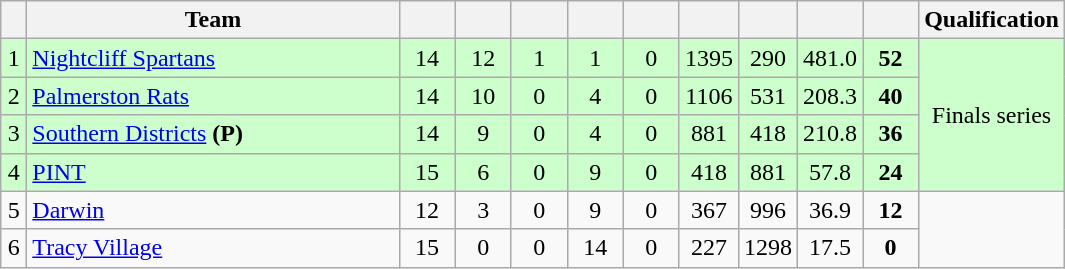<table class="wikitable" style="text-align:center; margin-bottom:0">
<tr>
<th style="width:10px"></th>
<th style="width:35%;">Team</th>
<th style="width:30px;"></th>
<th style="width:30px;"></th>
<th style="width:30px;"></th>
<th style="width:30px;"></th>
<th style="width:30px;"></th>
<th style="width:30px;"></th>
<th style="width:30px;"></th>
<th style="width:30px;"></th>
<th style="width:30px;"></th>
<th>Qualification</th>
</tr>
<tr style="background:#ccffcc;">
<td>1</td>
<td style="text-align:left;"><a href='#'>Nightcliff Spartans</a></td>
<td>14</td>
<td>12</td>
<td>1</td>
<td>1</td>
<td>0</td>
<td>1395</td>
<td>290</td>
<td>481.0</td>
<td><strong>52</strong></td>
<td rowspan=4>Finals series</td>
</tr>
<tr style="background:#ccffcc;">
<td>2</td>
<td style="text-align:left;"><a href='#'>Palmerston Rats</a></td>
<td>14</td>
<td>10</td>
<td>0</td>
<td>4</td>
<td>0</td>
<td>1106</td>
<td>531</td>
<td>208.3</td>
<td><strong>40</strong></td>
</tr>
<tr style="background:#ccffcc;">
<td>3</td>
<td style="text-align:left;"><a href='#'>Southern Districts</a> <strong>(P)</strong></td>
<td>14</td>
<td>9</td>
<td>0</td>
<td>4</td>
<td>0</td>
<td>881</td>
<td>418</td>
<td>210.8</td>
<td><strong>36</strong></td>
</tr>
<tr style="background:#ccffcc;">
<td>4</td>
<td style="text-align:left;"><a href='#'>PINT</a></td>
<td>15</td>
<td>6</td>
<td>0</td>
<td>9</td>
<td>0</td>
<td>418</td>
<td>881</td>
<td>57.8</td>
<td><strong>24</strong></td>
</tr>
<tr>
<td>5</td>
<td style="text-align:left;"><a href='#'>Darwin</a></td>
<td>12</td>
<td>3</td>
<td>0</td>
<td>9</td>
<td>0</td>
<td>367</td>
<td>996</td>
<td>36.9</td>
<td><strong>12</strong></td>
</tr>
<tr>
<td>6</td>
<td style="text-align:left;"><a href='#'>Tracy Village</a></td>
<td>15</td>
<td>0</td>
<td>0</td>
<td>14</td>
<td>0</td>
<td>227</td>
<td>1298</td>
<td>17.5</td>
<td><strong>0</strong></td>
</tr>
</table>
